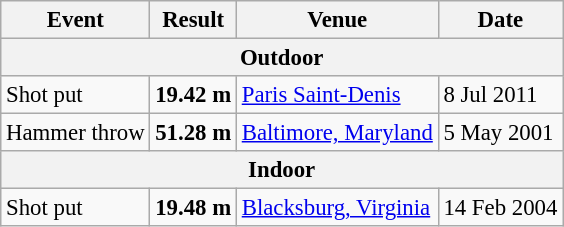<table class="wikitable" style="font-size: 95%;">
<tr>
<th>Event</th>
<th>Result</th>
<th>Venue</th>
<th>Date</th>
</tr>
<tr>
<th colspan=4>Outdoor</th>
</tr>
<tr>
<td>Shot put</td>
<td><strong>19.42 m</strong></td>
<td> <a href='#'>Paris Saint-Denis</a></td>
<td>8 Jul 2011</td>
</tr>
<tr>
<td>Hammer throw</td>
<td><strong>51.28 m</strong></td>
<td> <a href='#'>Baltimore, Maryland</a></td>
<td>5 May 2001</td>
</tr>
<tr>
<th colspan=4>Indoor</th>
</tr>
<tr>
<td>Shot put</td>
<td><strong>19.48 m</strong></td>
<td> <a href='#'>Blacksburg, Virginia</a></td>
<td>14 Feb 2004</td>
</tr>
</table>
